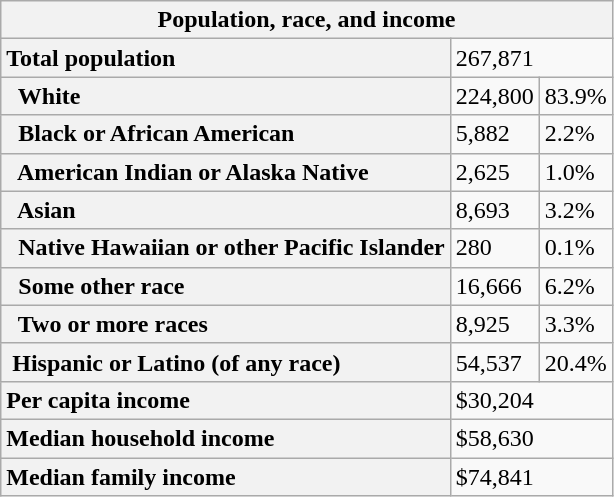<table class="wikitable collapsible collapsed">
<tr>
<th colspan=6>Population, race, and income</th>
</tr>
<tr>
<th scope="row" style="text-align: left;">Total population</th>
<td colspan=2>267,871</td>
</tr>
<tr>
<th scope="row" style="text-align: left;">  White</th>
<td>224,800</td>
<td>83.9%</td>
</tr>
<tr>
<th scope="row" style="text-align: left;">  Black or African American</th>
<td>5,882</td>
<td>2.2%</td>
</tr>
<tr>
<th scope="row" style="text-align: left;">  American Indian or Alaska Native</th>
<td>2,625</td>
<td>1.0%</td>
</tr>
<tr>
<th scope="row" style="text-align: left;">  Asian</th>
<td>8,693</td>
<td>3.2%</td>
</tr>
<tr>
<th scope="row" style="text-align: left;">  Native Hawaiian or other Pacific Islander</th>
<td>280</td>
<td>0.1%</td>
</tr>
<tr>
<th scope="row" style="text-align: left;">  Some other race</th>
<td>16,666</td>
<td>6.2%</td>
</tr>
<tr>
<th scope="row" style="text-align: left;">  Two or more races</th>
<td>8,925</td>
<td>3.3%</td>
</tr>
<tr>
<th scope="row" style="text-align: left;"> Hispanic or Latino (of any race)</th>
<td>54,537</td>
<td>20.4%</td>
</tr>
<tr>
<th scope="row" style="text-align: left;">Per capita income</th>
<td colspan=2>$30,204</td>
</tr>
<tr>
<th scope="row" style="text-align: left;">Median household income</th>
<td colspan=2>$58,630</td>
</tr>
<tr>
<th scope="row" style="text-align: left;">Median family income</th>
<td colspan=2>$74,841</td>
</tr>
</table>
